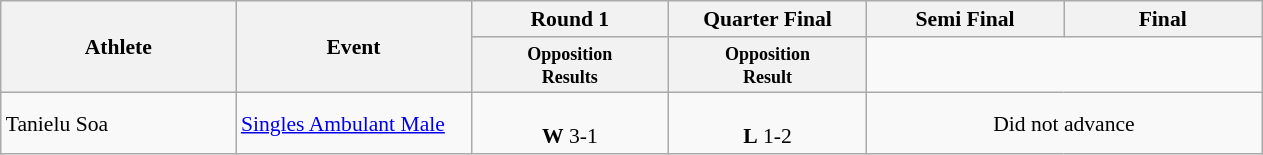<table class=wikitable style="font-size:90%">
<tr>
<th rowspan="2" width=150>Athlete</th>
<th rowspan="2" width=150>Event</th>
<th width=125>Round 1</th>
<th width=125>Quarter Final</th>
<th width=125>Semi Final</th>
<th width=125>Final</th>
</tr>
<tr>
<th style="line-height:1em"><small>Opposition<br>Results</small></th>
<th style="line-height:1em"><small>Opposition<br>Result</small></th>
</tr>
<tr>
<td>Tanielu Soa</td>
<td rowspan=4><a href='#'>Singles Ambulant Male</a></td>
<td align=center><br><strong>W</strong> 3-1</td>
<td align=center><br><strong>L</strong> 1-2</td>
<td align=center colspan=2>Did not advance</td>
</tr>
</table>
